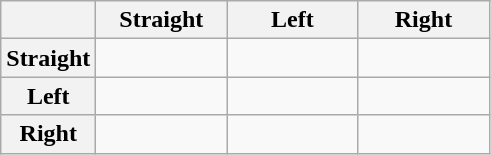<table class="wikitable floatright">
<tr>
<th></th>
<th style="width:5em">Straight</th>
<th style="width:5em">Left</th>
<th style="width:5em">Right</th>
</tr>
<tr>
<th>Straight</th>
<td></td>
<td></td>
<td></td>
</tr>
<tr>
<th>Left</th>
<td></td>
<td></td>
<td></td>
</tr>
<tr>
<th>Right</th>
<td></td>
<td></td>
<td></td>
</tr>
</table>
